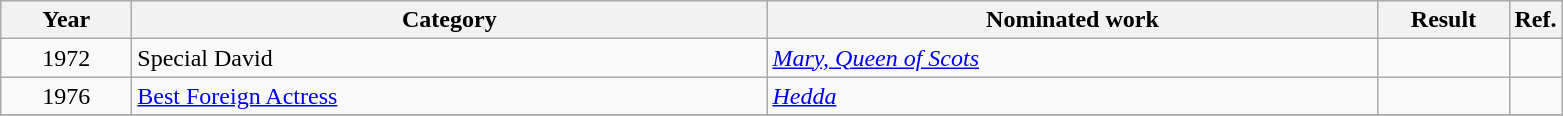<table class=wikitable>
<tr>
<th scope="col" style="width:5em;">Year</th>
<th scope="col" style="width:26em;">Category</th>
<th scope="col" style="width:25em;">Nominated work</th>
<th scope="col" style="width:5em;">Result</th>
<th>Ref.</th>
</tr>
<tr>
<td style="text-align:center;">1972</td>
<td>Special David</td>
<td><em><a href='#'>Mary, Queen of Scots</a></em></td>
<td></td>
<td></td>
</tr>
<tr>
<td style="text-align:center;">1976</td>
<td><a href='#'>Best Foreign Actress</a></td>
<td><em><a href='#'>Hedda</a></em></td>
<td></td>
<td></td>
</tr>
<tr>
</tr>
</table>
